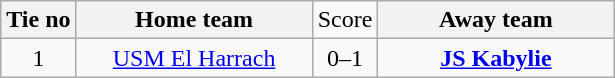<table class="wikitable" style="text-align:center">
<tr>
<th>Tie no</th>
<th style="width:150px;">Home team</th>
<td>Score</td>
<th style="width:150px;">Away team</th>
</tr>
<tr>
<td>1</td>
<td><a href='#'>USM El Harrach</a></td>
<td>0–1</td>
<td><strong><a href='#'>JS Kabylie</a></strong></td>
</tr>
</table>
